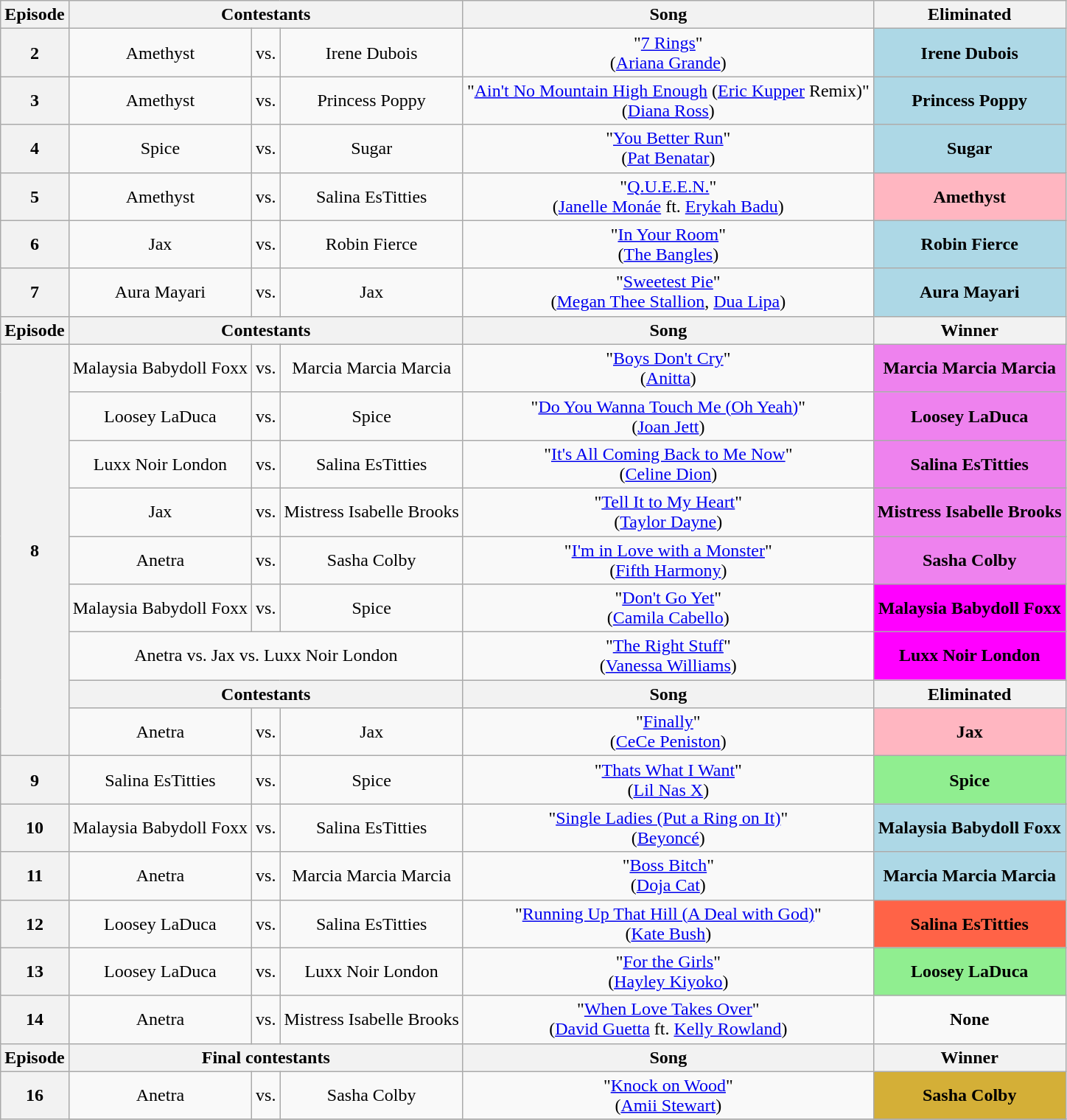<table class="wikitable" style="text-align:center">
<tr>
<th scope="col">Episode</th>
<th scope="col" colspan="3">Contestants</th>
<th scope="col">Song</th>
<th scope="col">Eliminated</th>
</tr>
<tr>
<th scope="row">2</th>
<td>Amethyst</td>
<td>vs.</td>
<td>Irene Dubois</td>
<td>"<a href='#'>7 Rings</a>"<br>(<a href='#'>Ariana Grande</a>)</td>
<td bgcolor="lightblue"><strong>Irene Dubois</strong></td>
</tr>
<tr>
<th scope="row">3</th>
<td>Amethyst</td>
<td>vs.</td>
<td>Princess Poppy</td>
<td nowrap>"<a href='#'>Ain't No Mountain High Enough</a> (<a href='#'>Eric Kupper</a> Remix)"<br>(<a href='#'>Diana Ross</a>)</td>
<td bgcolor="lightblue"><strong>Princess Poppy</strong></td>
</tr>
<tr>
<th scope="row">4</th>
<td>Spice</td>
<td>vs.</td>
<td>Sugar</td>
<td>"<a href='#'>You Better Run</a>"<br>(<a href='#'>Pat Benatar</a>)</td>
<td bgcolor="lightblue"><strong>Sugar</strong></td>
</tr>
<tr>
<th scope="row">5</th>
<td>Amethyst</td>
<td>vs.</td>
<td>Salina EsTitties</td>
<td>"<a href='#'>Q.U.E.E.N.</a>"<br>(<a href='#'>Janelle Monáe</a> ft. <a href='#'>Erykah Badu</a>)</td>
<td bgcolor="lightpink"><strong>Amethyst</strong></td>
</tr>
<tr>
<th scope="row">6</th>
<td>Jax</td>
<td>vs.</td>
<td>Robin Fierce</td>
<td>"<a href='#'>In Your Room</a>"<br>(<a href='#'>The Bangles</a>)</td>
<td bgcolor="lightblue"><strong>Robin Fierce</strong></td>
</tr>
<tr>
<th scope="row">7</th>
<td>Aura Mayari</td>
<td>vs.</td>
<td>Jax</td>
<td>"<a href='#'>Sweetest Pie</a>"<br>(<a href='#'>Megan Thee Stallion</a>, <a href='#'>Dua Lipa</a>)</td>
<td bgcolor="lightblue"><strong>Aura Mayari</strong></td>
</tr>
<tr>
<th scope="col">Episode</th>
<th scope="col" colspan="3">Contestants</th>
<th scope="col">Song</th>
<th scope="col">Winner</th>
</tr>
<tr>
<th scope="row" rowspan="9">8</th>
<td nowrap>Malaysia Babydoll Foxx</td>
<td>vs.</td>
<td>Marcia Marcia Marcia</td>
<td>"<a href='#'>Boys Don't Cry</a>"<br>(<a href='#'>Anitta</a>)</td>
<td bgcolor="violet"><strong>Marcia Marcia Marcia</strong></td>
</tr>
<tr>
<td>Loosey LaDuca</td>
<td>vs.</td>
<td>Spice</td>
<td>"<a href='#'>Do You Wanna Touch Me (Oh Yeah)</a>"<br>(<a href='#'>Joan Jett</a>)</td>
<td bgcolor="violet"><strong>Loosey LaDuca</strong></td>
</tr>
<tr>
<td>Luxx Noir London</td>
<td>vs.</td>
<td>Salina EsTitties</td>
<td>"<a href='#'>It's All Coming Back to Me Now</a>"<br>(<a href='#'>Celine Dion</a>)</td>
<td bgcolor="violet"><strong>Salina EsTitties</strong></td>
</tr>
<tr>
<td>Jax</td>
<td>vs.</td>
<td nowrap>Mistress Isabelle Brooks</td>
<td>"<a href='#'>Tell It to My Heart</a>"<br>(<a href='#'>Taylor Dayne</a>)</td>
<td bgcolor="violet" nowrap><strong>Mistress Isabelle Brooks</strong></td>
</tr>
<tr>
<td>Anetra</td>
<td>vs.</td>
<td>Sasha Colby</td>
<td>"<a href='#'>I'm in Love with a Monster</a>"<br>(<a href='#'>Fifth Harmony</a>)</td>
<td bgcolor="violet"><strong>Sasha Colby</strong></td>
</tr>
<tr>
<td>Malaysia Babydoll Foxx</td>
<td>vs.</td>
<td>Spice</td>
<td>"<a href='#'>Don't Go Yet</a>"<br>(<a href='#'>Camila Cabello</a>)</td>
<td bgcolor="fuchsia"><strong>Malaysia Babydoll Foxx</strong></td>
</tr>
<tr>
<td colspan="3">Anetra vs. Jax vs. Luxx Noir London</td>
<td>"<a href='#'>The Right Stuff</a>"<br>(<a href='#'>Vanessa Williams</a>)</td>
<td bgcolor="fuchsia"><strong>Luxx Noir London</strong></td>
</tr>
<tr>
<th scope="col" colspan="3">Contestants</th>
<th scope="col">Song</th>
<th scope="col">Eliminated</th>
</tr>
<tr>
<td>Anetra</td>
<td>vs.</td>
<td>Jax</td>
<td>"<a href='#'>Finally</a>"<br>(<a href='#'>CeCe Peniston</a>)</td>
<td bgcolor="lightpink"><strong>Jax</strong></td>
</tr>
<tr>
<th scope="row">9</th>
<td>Salina EsTitties</td>
<td>vs.</td>
<td>Spice</td>
<td>"<a href='#'>Thats What I Want</a>"<br>(<a href='#'>Lil Nas X</a>)</td>
<td bgcolor="lightgreen"><strong>Spice</strong></td>
</tr>
<tr>
<th scope="row">10</th>
<td>Malaysia Babydoll Foxx</td>
<td>vs.</td>
<td>Salina EsTitties</td>
<td>"<a href='#'>Single Ladies (Put a Ring on It)</a>"<br>(<a href='#'>Beyoncé</a>)</td>
<td bgcolor="lightblue"><strong>Malaysia Babydoll Foxx</strong></td>
</tr>
<tr>
<th scope="row">11</th>
<td>Anetra</td>
<td>vs.</td>
<td>Marcia Marcia Marcia</td>
<td>"<a href='#'>Boss Bitch</a>"<br>(<a href='#'>Doja Cat</a>)</td>
<td bgcolor="lightblue"><strong>Marcia Marcia Marcia</strong></td>
</tr>
<tr>
<th scope="row">12</th>
<td>Loosey LaDuca</td>
<td>vs.</td>
<td>Salina EsTitties</td>
<td>"<a href='#'>Running Up That Hill (A Deal with God)</a>"<br>(<a href='#'>Kate Bush</a>)</td>
<td bgcolor="tomato"><strong>Salina EsTitties</strong></td>
</tr>
<tr>
<th scope="row">13</th>
<td>Loosey LaDuca</td>
<td>vs.</td>
<td>Luxx Noir London</td>
<td>"<a href='#'>For the Girls</a>"<br>(<a href='#'>Hayley Kiyoko</a>)</td>
<td bgcolor="lightgreen"><strong>Loosey LaDuca</strong></td>
</tr>
<tr>
<th scope="row">14</th>
<td>Anetra</td>
<td>vs.</td>
<td>Mistress Isabelle Brooks</td>
<td>"<a href='#'>When Love Takes Over</a>"<br>(<a href='#'>David Guetta</a> ft. <a href='#'>Kelly Rowland</a>)</td>
<td><strong>None</strong></td>
</tr>
<tr>
<th scope="col">Episode</th>
<th scope="col" colspan="3">Final contestants</th>
<th scope="col">Song</th>
<th scope="col">Winner</th>
</tr>
<tr>
<th scope="row" rowspan="9">16</th>
<td>Anetra</td>
<td>vs.</td>
<td>Sasha Colby</td>
<td>"<a href='#'>Knock on Wood</a>"<br>(<a href='#'>Amii Stewart</a>)</td>
<td bgcolor="#D4AF37"><strong>Sasha Colby</strong></td>
</tr>
<tr>
</tr>
</table>
